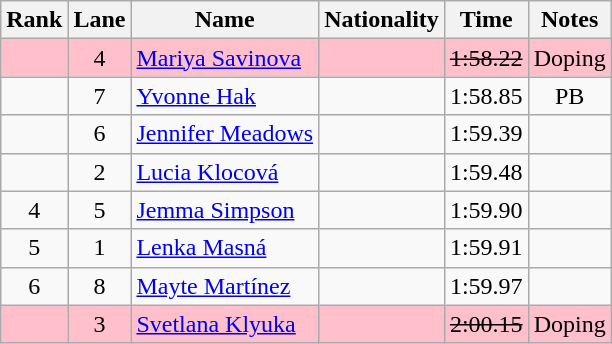<table class="wikitable sortable" style="text-align:center">
<tr>
<th>Rank</th>
<th>Lane</th>
<th>Name</th>
<th>Nationality</th>
<th>Time</th>
<th>Notes</th>
</tr>
<tr bgcolor=pink>
<td></td>
<td>4</td>
<td align="left"><a href='#'>Mariya Savinova</a></td>
<td align=left></td>
<td><s>1:58.22 </s></td>
<td>Doping</td>
</tr>
<tr>
<td></td>
<td>7</td>
<td align="left"><a href='#'>Yvonne Hak</a></td>
<td align=left></td>
<td>1:58.85</td>
<td>PB</td>
</tr>
<tr>
<td></td>
<td>6</td>
<td align="left"><a href='#'>Jennifer Meadows</a></td>
<td align=left></td>
<td>1:59.39</td>
<td></td>
</tr>
<tr>
<td></td>
<td>2</td>
<td align="left"><a href='#'>Lucia Klocová</a></td>
<td align=left></td>
<td>1:59.48</td>
<td></td>
</tr>
<tr>
<td>4</td>
<td>5</td>
<td align="left"><a href='#'>Jemma Simpson</a></td>
<td align=left></td>
<td>1:59.90</td>
<td></td>
</tr>
<tr>
<td>5</td>
<td>1</td>
<td align="left"><a href='#'>Lenka Masná</a></td>
<td align=left></td>
<td>1:59.91</td>
<td></td>
</tr>
<tr>
<td>6</td>
<td>8</td>
<td align="left"><a href='#'>Mayte Martínez</a></td>
<td align=left></td>
<td>1:59.97</td>
<td></td>
</tr>
<tr bgcolor=pink>
<td></td>
<td>3</td>
<td align="left"><a href='#'>Svetlana Klyuka</a></td>
<td align=left></td>
<td><s>2:00.15 </s></td>
<td>Doping</td>
</tr>
</table>
